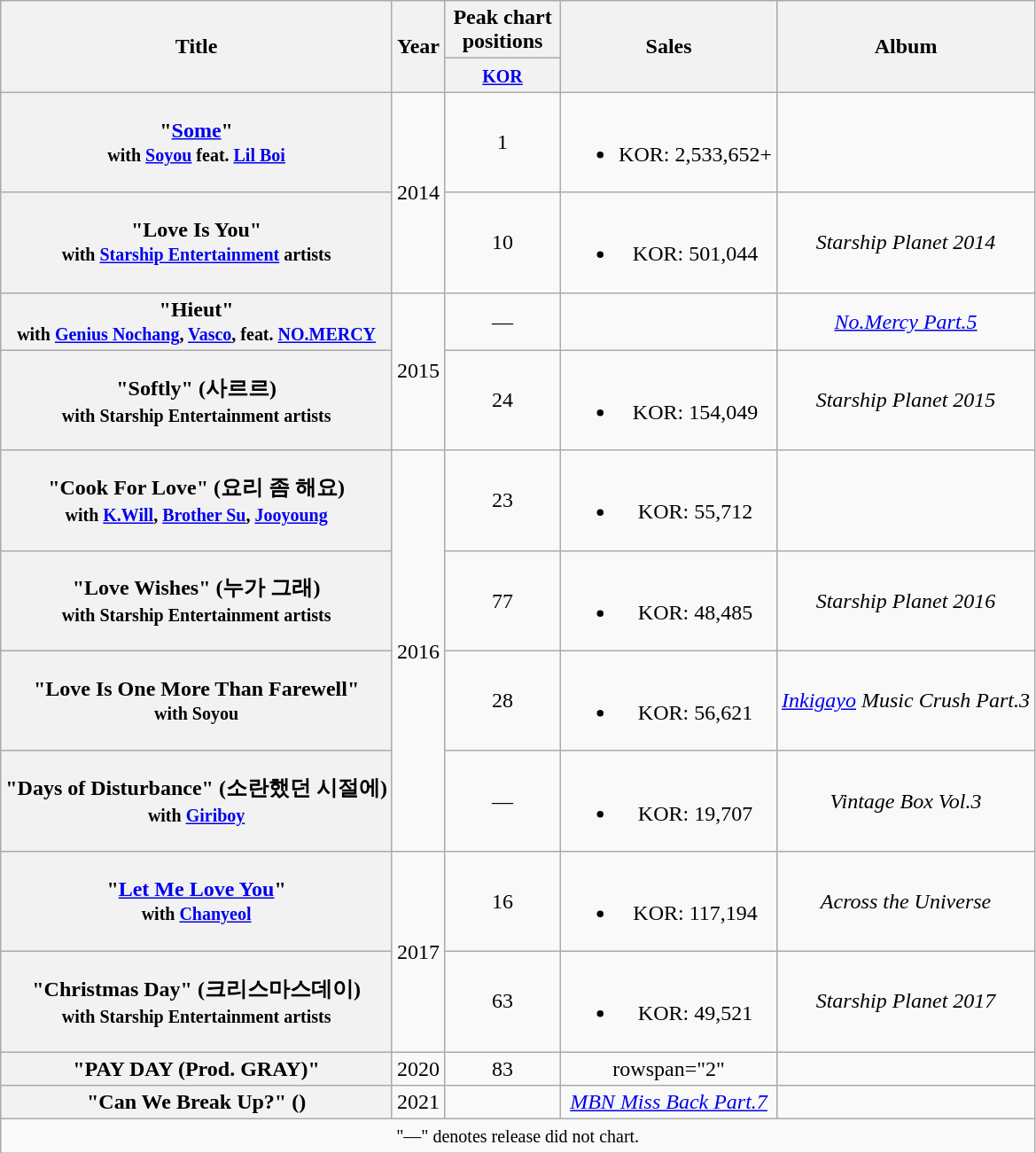<table class="wikitable plainrowheaders" style="text-align:center;">
<tr>
<th scope="col" rowspan="2">Title</th>
<th scope="col" rowspan="2">Year</th>
<th scope="col" colspan="1" style="width:5em;">Peak chart positions</th>
<th scope="col" rowspan="2">Sales</th>
<th scope="col" rowspan="2">Album</th>
</tr>
<tr>
<th><small><a href='#'>KOR</a></small><br></th>
</tr>
<tr>
<th scope="row">"<a href='#'>Some</a>"<br><small>with <a href='#'>Soyou</a> feat. <a href='#'>Lil Boi</a></small></th>
<td rowspan="2">2014</td>
<td>1</td>
<td><br><ul><li>KOR: 2,533,652+</li></ul></td>
<td></td>
</tr>
<tr>
<th scope="row">"Love Is You"<br><small>with <a href='#'>Starship Entertainment</a> artists</small></th>
<td>10</td>
<td><br><ul><li>KOR: 501,044</li></ul></td>
<td><em>Starship Planet 2014</em></td>
</tr>
<tr>
<th scope="row">"Hieut" <br><small>with <a href='#'>Genius Nochang</a>, <a href='#'>Vasco</a>, feat. <a href='#'>NO.MERCY</a></small></th>
<td rowspan="2">2015</td>
<td>—</td>
<td></td>
<td><em><a href='#'>No.Mercy Part.5</a></em></td>
</tr>
<tr>
<th scope="row">"Softly" (사르르)<br><small>with Starship Entertainment artists</small></th>
<td>24</td>
<td><br><ul><li>KOR: 154,049</li></ul></td>
<td><em>Starship Planet 2015</em></td>
</tr>
<tr>
<th scope="row">"Cook For Love" (요리 좀 해요)<br><small>with <a href='#'>K.Will</a>, <a href='#'>Brother Su</a>, <a href='#'>Jooyoung</a></small></th>
<td rowspan="4">2016</td>
<td>23</td>
<td><br><ul><li>KOR: 55,712</li></ul></td>
<td></td>
</tr>
<tr>
<th scope="row">"Love Wishes" (누가 그래)<br><small>with Starship Entertainment artists</small></th>
<td>77</td>
<td><br><ul><li>KOR: 48,485</li></ul></td>
<td><em>Starship Planet 2016</em></td>
</tr>
<tr>
<th scope="row">"Love Is One More Than Farewell"<br><small>with Soyou</small></th>
<td>28</td>
<td><br><ul><li>KOR: 56,621</li></ul></td>
<td><em><a href='#'>Inkigayo</a> Music Crush Part.3</em></td>
</tr>
<tr>
<th scope="row">"Days of Disturbance" (소란했던 시절에)<br><small>with <a href='#'>Giriboy</a></small></th>
<td>—</td>
<td><br><ul><li>KOR: 19,707</li></ul></td>
<td><em>Vintage Box Vol.3</em></td>
</tr>
<tr>
<th scope="row">"<a href='#'>Let Me Love You</a>"<br><small>with <a href='#'>Chanyeol</a></small></th>
<td rowspan="2">2017</td>
<td>16</td>
<td><br><ul><li>KOR: 117,194</li></ul></td>
<td><em>Across the Universe</em></td>
</tr>
<tr>
<th scope="row">"Christmas Day" (크리스마스데이)<br><small>with Starship Entertainment artists</small></th>
<td>63</td>
<td><br><ul><li>KOR: 49,521</li></ul></td>
<td><em>Starship Planet 2017</em></td>
</tr>
<tr>
<th scope="row">"PAY DAY (Prod. GRAY)" <br></th>
<td>2020</td>
<td>83</td>
<td>rowspan="2" </td>
<td></td>
</tr>
<tr>
<th scope="row">"Can We Break Up?" () <br></th>
<td>2021</td>
<td></td>
<td><em><a href='#'>MBN Miss Back Part.7</a></em></td>
</tr>
<tr>
<td colspan="5"><small>"—" denotes release did not chart.</small></td>
</tr>
</table>
